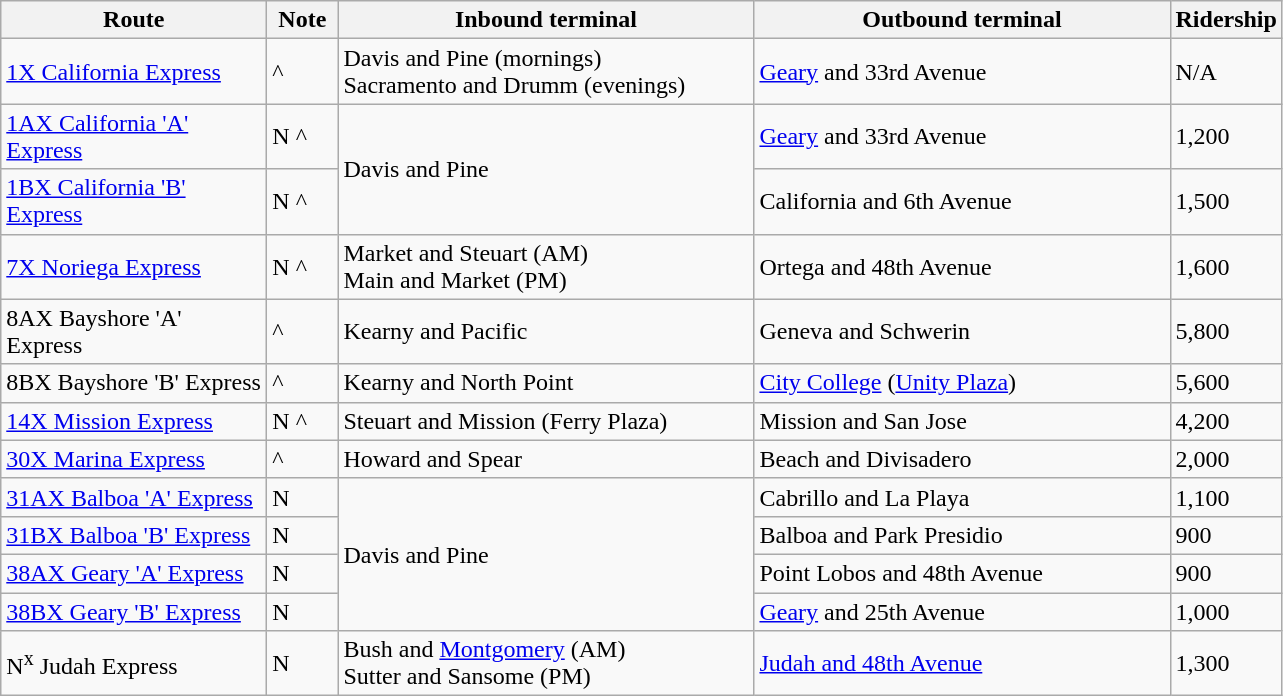<table class="wikitable sortable">
<tr>
<th width="170">Route</th>
<th width="40">Note</th>
<th class="unsortable" width="270">Inbound terminal</th>
<th class="unsortable" width="270">Outbound terminal</th>
<th>Ridership</th>
</tr>
<tr>
<td> <a href='#'>1X California Express</a></td>
<td>^</td>
<td>Davis and Pine (mornings)<br>Sacramento and Drumm (evenings)</td>
<td><a href='#'>Geary</a> and 33rd Avenue</td>
<td>N/A</td>
</tr>
<tr>
<td> <a href='#'>1AX California 'A' Express</a></td>
<td>N ^</td>
<td rowspan="2">Davis and Pine</td>
<td><a href='#'>Geary</a> and 33rd Avenue</td>
<td>1,200</td>
</tr>
<tr>
<td> <a href='#'>1BX California 'B' Express</a></td>
<td>N ^</td>
<td>California and 6th Avenue</td>
<td>1,500</td>
</tr>
<tr>
<td> <a href='#'>7X Noriega Express</a></td>
<td>N ^</td>
<td>Market and Steuart (AM)<br>Main and Market (PM)</td>
<td>Ortega and 48th Avenue</td>
<td>1,600</td>
</tr>
<tr>
<td> 8AX Bayshore 'A' Express</td>
<td>^</td>
<td>Kearny and Pacific</td>
<td>Geneva and Schwerin</td>
<td>5,800</td>
</tr>
<tr>
<td> 8BX Bayshore 'B' Express</td>
<td>^</td>
<td>Kearny and North Point</td>
<td><a href='#'>City College</a> (<a href='#'>Unity Plaza</a>)</td>
<td>5,600</td>
</tr>
<tr>
<td> <a href='#'>14X Mission Express</a></td>
<td>N ^</td>
<td>Steuart and Mission (Ferry Plaza)</td>
<td>Mission and San Jose</td>
<td>4,200</td>
</tr>
<tr>
<td> <a href='#'>30X Marina Express</a></td>
<td>^</td>
<td>Howard and Spear</td>
<td>Beach and Divisadero</td>
<td>2,000</td>
</tr>
<tr>
<td> <a href='#'>31AX Balboa 'A' Express</a></td>
<td>N</td>
<td rowspan="4">Davis and Pine</td>
<td>Cabrillo and La Playa</td>
<td>1,100</td>
</tr>
<tr>
<td> <a href='#'>31BX Balboa 'B' Express</a></td>
<td>N</td>
<td>Balboa and Park Presidio</td>
<td>900</td>
</tr>
<tr>
<td> <a href='#'>38AX Geary 'A' Express</a></td>
<td>N</td>
<td>Point Lobos and 48th Avenue</td>
<td>900</td>
</tr>
<tr>
<td> <a href='#'>38BX Geary 'B' Express</a></td>
<td>N</td>
<td><a href='#'>Geary</a> and 25th Avenue</td>
<td>1,000</td>
</tr>
<tr>
<td> N<sup>x</sup> Judah Express</td>
<td>N</td>
<td>Bush and <a href='#'>Montgomery</a> (AM)<br>Sutter and Sansome (PM)</td>
<td><a href='#'>Judah and 48th Avenue</a></td>
<td>1,300</td>
</tr>
</table>
